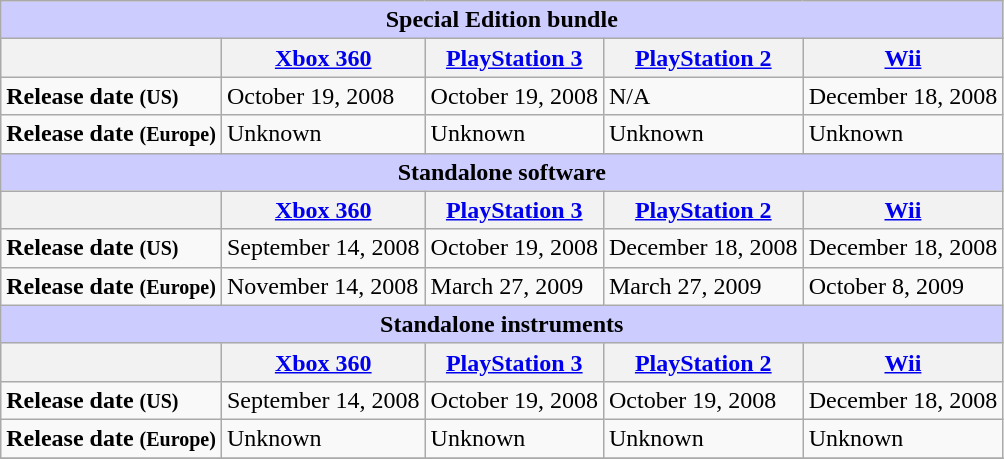<table class="wikitable">
<tr>
<th style="background:#ccccff;" colspan="5">Special Edition bundle</th>
</tr>
<tr>
<th valign="right"></th>
<th><a href='#'>Xbox 360</a></th>
<th><a href='#'>PlayStation 3</a></th>
<th><a href='#'>PlayStation 2</a></th>
<th><a href='#'>Wii</a></th>
</tr>
<tr>
<td><strong>Release date <small>(US)</small></strong></td>
<td>October 19, 2008</td>
<td>October 19, 2008</td>
<td>N/A</td>
<td>December 18, 2008</td>
</tr>
<tr>
<td><strong>Release date <small>(Europe)</small></strong></td>
<td>Unknown</td>
<td>Unknown</td>
<td>Unknown</td>
<td>Unknown</td>
</tr>
<tr>
<th style="background:#ccccff;" colspan="5">Standalone software</th>
</tr>
<tr>
<th valign="right"></th>
<th><a href='#'>Xbox 360</a></th>
<th><a href='#'>PlayStation 3</a></th>
<th><a href='#'>PlayStation 2</a></th>
<th><a href='#'>Wii</a></th>
</tr>
<tr>
<td><strong>Release date <small>(US)</small></strong></td>
<td>September 14, 2008</td>
<td>October 19, 2008</td>
<td>December 18, 2008</td>
<td>December 18, 2008</td>
</tr>
<tr>
<td><strong>Release date <small>(Europe)</small></strong></td>
<td>November 14, 2008</td>
<td>March 27, 2009</td>
<td>March 27, 2009</td>
<td>October 8, 2009</td>
</tr>
<tr>
<th style="background:#ccccff;" colspan="5">Standalone instruments</th>
</tr>
<tr>
<th valign="right"></th>
<th><a href='#'>Xbox 360</a></th>
<th><a href='#'>PlayStation 3</a></th>
<th><a href='#'>PlayStation 2</a></th>
<th><a href='#'>Wii</a></th>
</tr>
<tr>
<td><strong>Release date <small>(US)</small></strong></td>
<td>September 14, 2008</td>
<td>October 19, 2008</td>
<td>October 19, 2008</td>
<td>December 18, 2008</td>
</tr>
<tr>
<td><strong>Release date <small>(Europe)</small></strong></td>
<td>Unknown</td>
<td>Unknown</td>
<td>Unknown</td>
<td>Unknown</td>
</tr>
<tr>
</tr>
</table>
